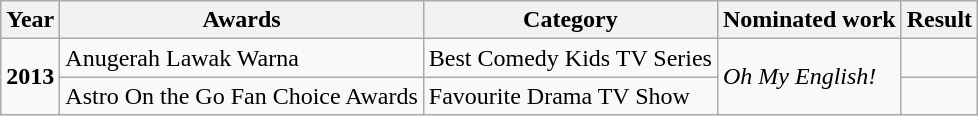<table class="wikitable">
<tr>
<th><strong>Year</strong></th>
<th><strong>Awards</strong></th>
<th><strong>Category</strong></th>
<th><strong>Nominated work</strong></th>
<th><strong>Result</strong></th>
</tr>
<tr>
<td rowspan="2" align="center"><strong>2013</strong></td>
<td>Anugerah Lawak Warna</td>
<td>Best Comedy Kids TV Series</td>
<td rowspan="2"><em>Oh My English!</em></td>
<td></td>
</tr>
<tr>
<td>Astro On the Go Fan Choice Awards</td>
<td>Favourite Drama TV Show</td>
<td></td>
</tr>
</table>
